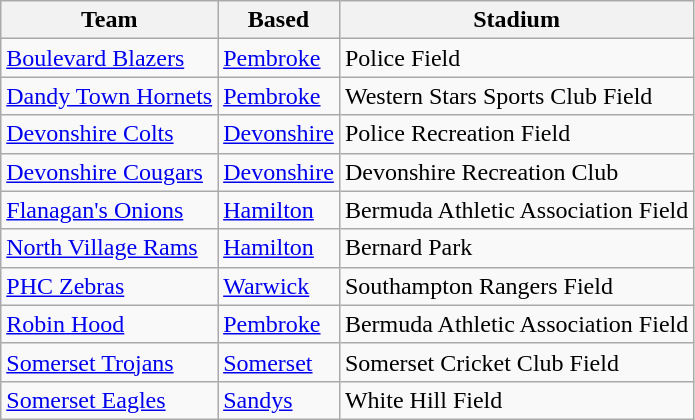<table class="wikitable">
<tr>
<th>Team</th>
<th>Based</th>
<th>Stadium</th>
</tr>
<tr>
<td><a href='#'>Boulevard Blazers</a></td>
<td><a href='#'>Pembroke</a></td>
<td>Police Field</td>
</tr>
<tr>
<td><a href='#'>Dandy Town Hornets</a></td>
<td><a href='#'>Pembroke</a></td>
<td>Western Stars Sports Club Field</td>
</tr>
<tr>
<td><a href='#'>Devonshire Colts</a></td>
<td><a href='#'>Devonshire</a></td>
<td>Police Recreation Field</td>
</tr>
<tr>
<td><a href='#'>Devonshire Cougars</a></td>
<td><a href='#'>Devonshire</a></td>
<td>Devonshire Recreation Club</td>
</tr>
<tr>
<td><a href='#'>Flanagan's Onions</a></td>
<td><a href='#'>Hamilton</a></td>
<td>Bermuda Athletic Association Field</td>
</tr>
<tr>
<td><a href='#'>North Village Rams</a></td>
<td><a href='#'>Hamilton</a></td>
<td>Bernard Park</td>
</tr>
<tr>
<td><a href='#'>PHC Zebras</a></td>
<td><a href='#'>Warwick</a></td>
<td>Southampton Rangers Field</td>
</tr>
<tr>
<td><a href='#'>Robin Hood</a></td>
<td><a href='#'>Pembroke</a></td>
<td>Bermuda Athletic Association Field</td>
</tr>
<tr>
<td><a href='#'>Somerset Trojans</a></td>
<td><a href='#'>Somerset</a></td>
<td>Somerset Cricket Club Field</td>
</tr>
<tr>
<td><a href='#'>Somerset Eagles</a></td>
<td><a href='#'>Sandys</a></td>
<td>White Hill Field</td>
</tr>
</table>
